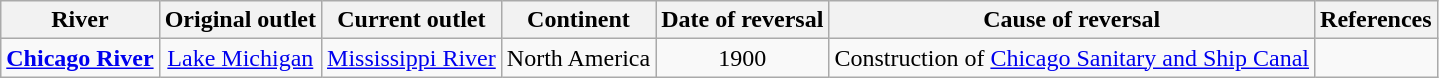<table class="wikitable" style="text-align:center">
<tr>
<th>River</th>
<th>Original outlet</th>
<th>Current outlet</th>
<th>Continent</th>
<th>Date of reversal</th>
<th>Cause of reversal</th>
<th>References</th>
</tr>
<tr>
<td><strong><a href='#'>Chicago River</a></strong></td>
<td><a href='#'>Lake Michigan</a></td>
<td><a href='#'>Mississippi River</a></td>
<td>North America</td>
<td>1900</td>
<td>Construction of <a href='#'>Chicago Sanitary and Ship Canal</a></td>
<td></td>
</tr>
</table>
